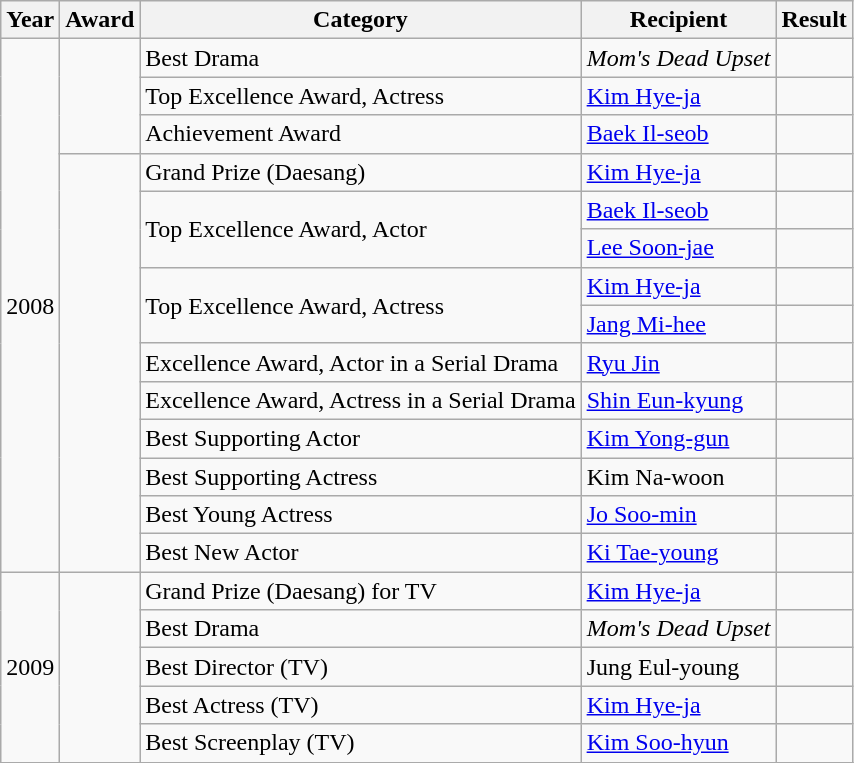<table class="wikitable">
<tr>
<th>Year</th>
<th>Award</th>
<th>Category</th>
<th>Recipient</th>
<th>Result</th>
</tr>
<tr>
<td rowspan=14>2008</td>
<td rowspan=3></td>
<td>Best Drama</td>
<td><em>Mom's Dead Upset</em></td>
<td></td>
</tr>
<tr>
<td>Top Excellence Award, Actress</td>
<td><a href='#'>Kim Hye-ja</a></td>
<td></td>
</tr>
<tr>
<td>Achievement Award</td>
<td><a href='#'>Baek Il-seob</a></td>
<td></td>
</tr>
<tr>
<td rowspan=11></td>
<td>Grand Prize (Daesang)</td>
<td><a href='#'>Kim Hye-ja</a></td>
<td></td>
</tr>
<tr>
<td rowspan=2>Top Excellence Award, Actor</td>
<td><a href='#'>Baek Il-seob</a></td>
<td></td>
</tr>
<tr>
<td><a href='#'>Lee Soon-jae</a></td>
<td></td>
</tr>
<tr>
<td rowspan=2>Top Excellence Award, Actress</td>
<td><a href='#'>Kim Hye-ja</a></td>
<td></td>
</tr>
<tr>
<td><a href='#'>Jang Mi-hee</a></td>
<td></td>
</tr>
<tr>
<td>Excellence Award, Actor in a Serial Drama</td>
<td><a href='#'>Ryu Jin</a></td>
<td></td>
</tr>
<tr>
<td>Excellence Award, Actress in a Serial Drama</td>
<td><a href='#'>Shin Eun-kyung</a></td>
<td></td>
</tr>
<tr>
<td>Best Supporting Actor</td>
<td><a href='#'>Kim Yong-gun</a></td>
<td></td>
</tr>
<tr>
<td>Best Supporting Actress</td>
<td>Kim Na-woon</td>
<td></td>
</tr>
<tr>
<td>Best Young Actress</td>
<td><a href='#'>Jo Soo-min</a></td>
<td></td>
</tr>
<tr>
<td>Best New Actor</td>
<td><a href='#'>Ki Tae-young</a></td>
<td></td>
</tr>
<tr>
<td rowspan=5>2009</td>
<td rowspan=5></td>
<td>Grand Prize (Daesang) for TV</td>
<td><a href='#'>Kim Hye-ja</a></td>
<td></td>
</tr>
<tr>
<td>Best Drama</td>
<td><em>Mom's Dead Upset</em></td>
<td></td>
</tr>
<tr>
<td>Best Director (TV)</td>
<td>Jung Eul-young</td>
<td></td>
</tr>
<tr>
<td>Best Actress (TV)</td>
<td><a href='#'>Kim Hye-ja</a></td>
<td></td>
</tr>
<tr>
<td>Best Screenplay (TV)</td>
<td><a href='#'>Kim Soo-hyun</a></td>
<td></td>
</tr>
<tr>
</tr>
</table>
